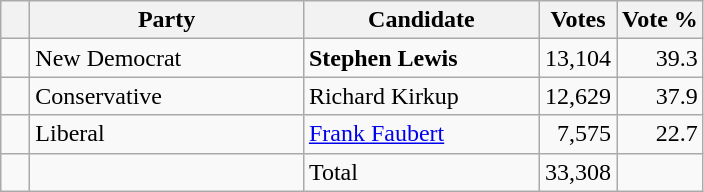<table class="wikitable">
<tr>
<th></th>
<th scope="col" width="175">Party</th>
<th scope="col" width="150">Candidate</th>
<th>Votes</th>
<th>Vote %</th>
</tr>
<tr>
<td>   </td>
<td>New Democrat</td>
<td><strong>Stephen Lewis</strong></td>
<td align=right>13,104</td>
<td align=right>39.3</td>
</tr>
<tr |>
<td>   </td>
<td>Conservative</td>
<td>Richard Kirkup</td>
<td align=right>12,629</td>
<td align=right>37.9</td>
</tr>
<tr>
<td>   </td>
<td>Liberal</td>
<td><a href='#'>Frank Faubert</a></td>
<td align=right>7,575</td>
<td align=right>22.7</td>
</tr>
<tr>
<td></td>
<td></td>
<td>Total</td>
<td align=right>33,308</td>
<td></td>
</tr>
</table>
